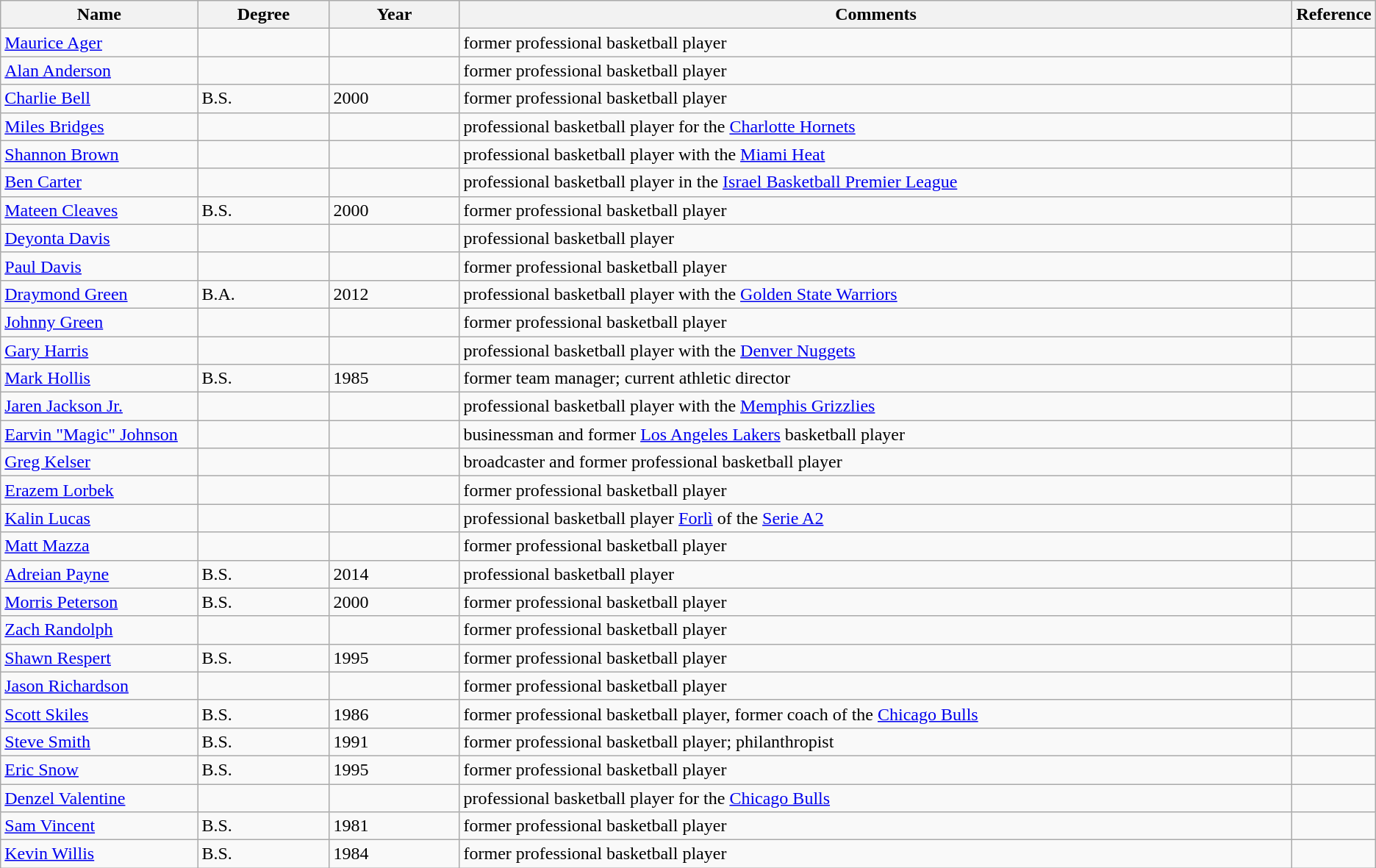<table class="wikitable sortable">
<tr>
<th style="width:15%;">Name</th>
<th style="width:10%;">Degree</th>
<th style="width:10%;">Year</th>
<th style="width:65%;">Comments</th>
<th style="width:5%;">Reference</th>
</tr>
<tr>
<td><a href='#'>Maurice Ager</a></td>
<td></td>
<td></td>
<td>former professional basketball player</td>
<td></td>
</tr>
<tr>
<td><a href='#'>Alan Anderson</a></td>
<td></td>
<td></td>
<td>former professional basketball player</td>
<td></td>
</tr>
<tr>
<td><a href='#'>Charlie Bell</a></td>
<td>B.S.</td>
<td>2000</td>
<td>former professional basketball player</td>
<td></td>
</tr>
<tr>
<td><a href='#'>Miles Bridges</a></td>
<td></td>
<td></td>
<td>professional basketball player for the <a href='#'>Charlotte Hornets</a></td>
<td></td>
</tr>
<tr>
<td><a href='#'>Shannon Brown</a></td>
<td></td>
<td></td>
<td>professional basketball player with the <a href='#'>Miami Heat</a></td>
<td></td>
</tr>
<tr>
<td><a href='#'>Ben Carter</a></td>
<td></td>
<td></td>
<td>professional basketball player in the <a href='#'>Israel Basketball Premier League</a></td>
<td></td>
</tr>
<tr>
<td><a href='#'>Mateen Cleaves</a></td>
<td>B.S.</td>
<td>2000</td>
<td>former professional basketball player</td>
<td></td>
</tr>
<tr>
<td><a href='#'>Deyonta Davis</a></td>
<td></td>
<td></td>
<td>professional basketball player</td>
<td></td>
</tr>
<tr>
<td><a href='#'>Paul Davis</a></td>
<td></td>
<td></td>
<td>former professional basketball player</td>
<td></td>
</tr>
<tr>
<td><a href='#'>Draymond Green</a></td>
<td>B.A.</td>
<td>2012</td>
<td>professional basketball player with the <a href='#'>Golden State Warriors</a></td>
<td></td>
</tr>
<tr>
<td><a href='#'>Johnny Green</a></td>
<td></td>
<td></td>
<td>former professional basketball player</td>
<td></td>
</tr>
<tr>
<td><a href='#'>Gary Harris</a></td>
<td></td>
<td></td>
<td>professional basketball player with the <a href='#'>Denver Nuggets</a></td>
<td></td>
</tr>
<tr>
<td><a href='#'>Mark Hollis</a></td>
<td>B.S.</td>
<td>1985</td>
<td>former team manager; current athletic director</td>
<td></td>
</tr>
<tr>
<td><a href='#'>Jaren Jackson Jr.</a></td>
<td></td>
<td></td>
<td>professional basketball player with the <a href='#'>Memphis Grizzlies</a></td>
<td></td>
</tr>
<tr>
<td><a href='#'>Earvin "Magic" Johnson</a></td>
<td></td>
<td></td>
<td>businessman and former <a href='#'>Los Angeles Lakers</a> basketball player</td>
<td></td>
</tr>
<tr>
<td><a href='#'>Greg Kelser</a></td>
<td></td>
<td></td>
<td>broadcaster and former professional basketball player</td>
<td></td>
</tr>
<tr>
<td><a href='#'>Erazem Lorbek</a></td>
<td></td>
<td></td>
<td>former professional basketball player</td>
<td></td>
</tr>
<tr>
<td><a href='#'>Kalin Lucas</a></td>
<td></td>
<td></td>
<td>professional basketball player <a href='#'>Forlì</a> of the <a href='#'>Serie A2</a></td>
<td></td>
</tr>
<tr>
<td><a href='#'>Matt Mazza</a></td>
<td></td>
<td></td>
<td>former professional basketball player</td>
<td></td>
</tr>
<tr>
<td><a href='#'>Adreian Payne</a></td>
<td>B.S.</td>
<td>2014</td>
<td>professional basketball player</td>
<td></td>
</tr>
<tr>
<td><a href='#'>Morris Peterson</a></td>
<td>B.S.</td>
<td>2000</td>
<td>former professional basketball player</td>
<td></td>
</tr>
<tr>
<td><a href='#'>Zach Randolph</a></td>
<td></td>
<td></td>
<td>former professional basketball player</td>
<td></td>
</tr>
<tr>
<td><a href='#'>Shawn Respert</a></td>
<td>B.S.</td>
<td>1995</td>
<td>former professional basketball player</td>
<td></td>
</tr>
<tr>
<td><a href='#'>Jason Richardson</a></td>
<td></td>
<td></td>
<td>former professional basketball player</td>
<td></td>
</tr>
<tr>
<td><a href='#'>Scott Skiles</a></td>
<td>B.S.</td>
<td>1986</td>
<td>former professional basketball player, former coach of the <a href='#'>Chicago Bulls</a></td>
<td></td>
</tr>
<tr>
<td><a href='#'>Steve Smith</a></td>
<td>B.S.</td>
<td>1991</td>
<td>former professional basketball player; philanthropist</td>
<td></td>
</tr>
<tr>
<td><a href='#'>Eric Snow</a></td>
<td>B.S.</td>
<td>1995</td>
<td>former professional basketball player</td>
<td></td>
</tr>
<tr>
<td><a href='#'>Denzel Valentine</a></td>
<td></td>
<td></td>
<td>professional basketball player for the <a href='#'>Chicago Bulls</a></td>
<td></td>
</tr>
<tr>
<td><a href='#'>Sam Vincent</a></td>
<td>B.S.</td>
<td>1981</td>
<td>former professional basketball player</td>
<td></td>
</tr>
<tr>
<td><a href='#'>Kevin Willis</a></td>
<td>B.S.</td>
<td>1984</td>
<td>former professional basketball player</td>
<td></td>
</tr>
</table>
